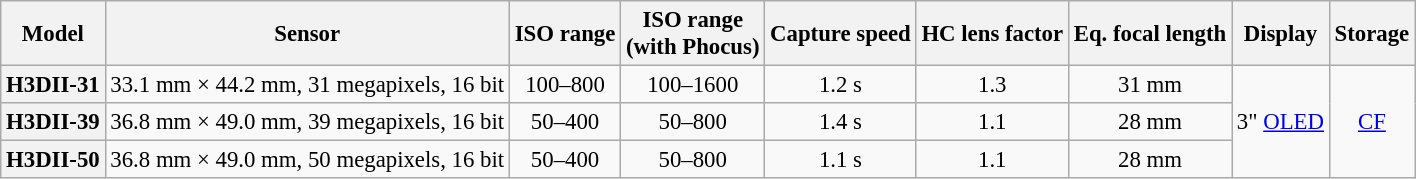<table class="wikitable" style="font-size:95%;">
<tr>
<th>Model</th>
<th>Sensor</th>
<th>ISO range</th>
<th>ISO range<br>(with Phocus)</th>
<th>Capture speed</th>
<th>HC lens factor</th>
<th>Eq. focal length</th>
<th>Display</th>
<th>Storage</th>
</tr>
<tr>
<th>H3DII-31</th>
<td>33.1 mm × 44.2 mm, 31 megapixels, 16 bit</td>
<td align=center>100–800</td>
<td align=center>100–1600</td>
<td align=center>1.2 s</td>
<td align=center>1.3</td>
<td align=center>31 mm</td>
<td rowspan="3" style="text-align:center;">3" <a href='#'>OLED</a></td>
<td rowspan="3" style="text-align:center;"><a href='#'>CF</a></td>
</tr>
<tr>
<th>H3DII-39</th>
<td>36.8 mm × 49.0 mm, 39 megapixels, 16 bit</td>
<td align=center>50–400</td>
<td align=center>50–800</td>
<td align=center>1.4 s</td>
<td align=center>1.1</td>
<td align=center>28 mm</td>
</tr>
<tr>
<th>H3DII-50</th>
<td>36.8 mm × 49.0 mm, 50 megapixels, 16 bit</td>
<td align=center>50–400</td>
<td align=center>50–800</td>
<td align=center>1.1 s</td>
<td align=center>1.1</td>
<td align=center>28 mm</td>
</tr>
</table>
